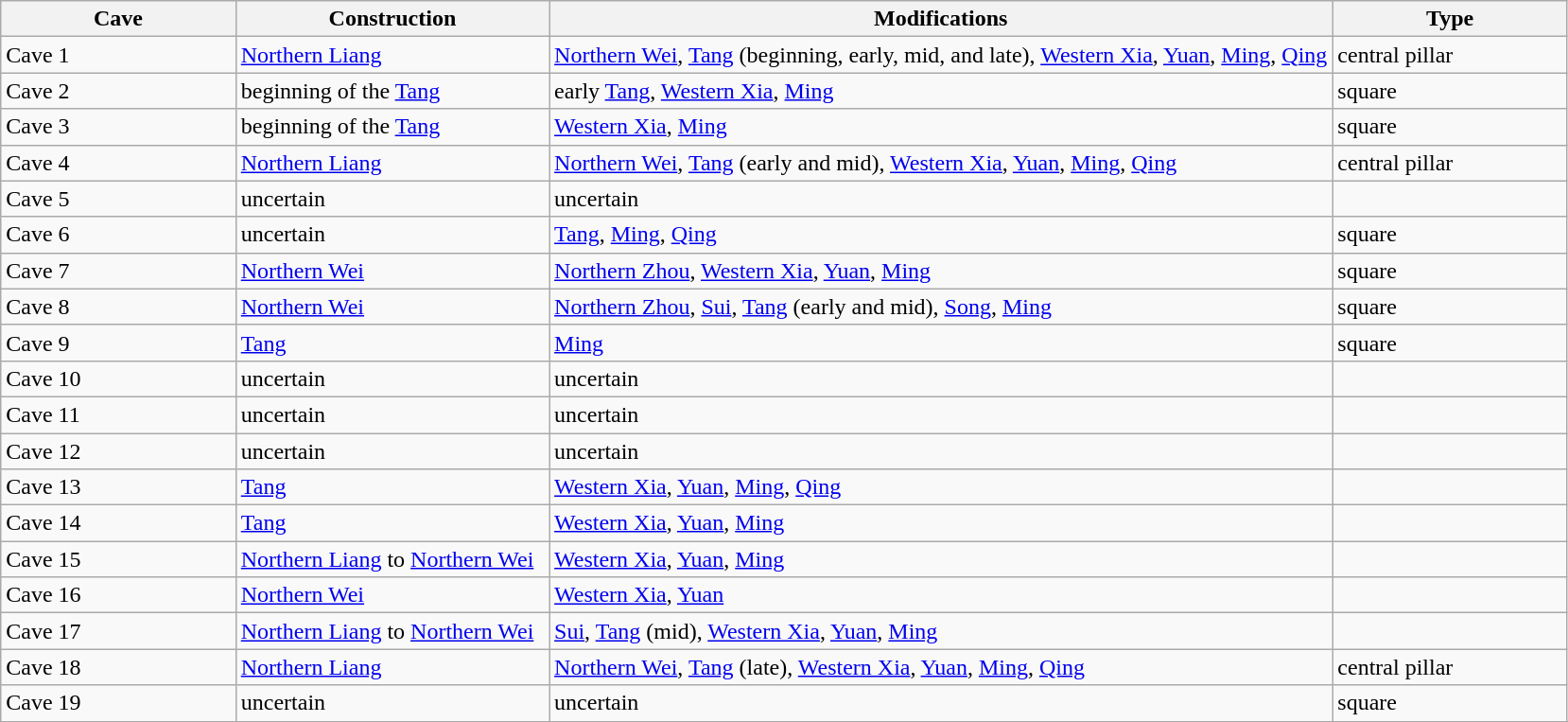<table class="wikitable sortable">
<tr>
<th width="15%" align="left">Cave</th>
<th width="20%" align="left">Construction</th>
<th width="50%" align="left">Modifications</th>
<th width="25%" align="left">Type</th>
</tr>
<tr>
<td>Cave 1</td>
<td><a href='#'>Northern Liang</a></td>
<td><a href='#'>Northern Wei</a>, <a href='#'>Tang</a> (beginning, early, mid, and late), <a href='#'>Western Xia</a>, <a href='#'>Yuan</a>, <a href='#'>Ming</a>, <a href='#'>Qing</a></td>
<td>central pillar</td>
</tr>
<tr>
<td>Cave 2</td>
<td>beginning of the <a href='#'>Tang</a></td>
<td>early <a href='#'>Tang</a>, <a href='#'>Western Xia</a>, <a href='#'>Ming</a></td>
<td>square</td>
</tr>
<tr>
<td>Cave 3</td>
<td>beginning of the <a href='#'>Tang</a></td>
<td><a href='#'>Western Xia</a>, <a href='#'>Ming</a></td>
<td>square</td>
</tr>
<tr>
<td>Cave 4</td>
<td><a href='#'>Northern Liang</a></td>
<td><a href='#'>Northern Wei</a>, <a href='#'>Tang</a> (early and mid), <a href='#'>Western Xia</a>, <a href='#'>Yuan</a>, <a href='#'>Ming</a>, <a href='#'>Qing</a></td>
<td>central pillar</td>
</tr>
<tr>
<td>Cave 5</td>
<td>uncertain</td>
<td>uncertain</td>
<td></td>
</tr>
<tr>
<td>Cave 6</td>
<td>uncertain</td>
<td><a href='#'>Tang</a>, <a href='#'>Ming</a>, <a href='#'>Qing</a></td>
<td>square</td>
</tr>
<tr>
<td>Cave 7</td>
<td><a href='#'>Northern Wei</a></td>
<td><a href='#'>Northern Zhou</a>, <a href='#'>Western Xia</a>, <a href='#'>Yuan</a>, <a href='#'>Ming</a></td>
<td>square</td>
</tr>
<tr>
<td>Cave 8</td>
<td><a href='#'>Northern Wei</a></td>
<td><a href='#'>Northern Zhou</a>, <a href='#'>Sui</a>, <a href='#'>Tang</a> (early and mid), <a href='#'>Song</a>, <a href='#'>Ming</a></td>
<td>square</td>
</tr>
<tr>
<td>Cave 9</td>
<td><a href='#'>Tang</a></td>
<td><a href='#'>Ming</a></td>
<td>square</td>
</tr>
<tr>
<td>Cave 10</td>
<td>uncertain</td>
<td>uncertain</td>
<td></td>
</tr>
<tr>
<td>Cave 11</td>
<td>uncertain</td>
<td>uncertain</td>
<td></td>
</tr>
<tr>
<td>Cave 12</td>
<td>uncertain</td>
<td>uncertain</td>
<td></td>
</tr>
<tr>
<td>Cave 13</td>
<td><a href='#'>Tang</a></td>
<td><a href='#'>Western Xia</a>, <a href='#'>Yuan</a>, <a href='#'>Ming</a>, <a href='#'>Qing</a></td>
<td></td>
</tr>
<tr>
<td>Cave 14</td>
<td><a href='#'>Tang</a></td>
<td><a href='#'>Western Xia</a>, <a href='#'>Yuan</a>, <a href='#'>Ming</a></td>
<td></td>
</tr>
<tr>
<td>Cave 15</td>
<td><a href='#'>Northern Liang</a> to <a href='#'>Northern Wei</a></td>
<td><a href='#'>Western Xia</a>, <a href='#'>Yuan</a>, <a href='#'>Ming</a></td>
<td></td>
</tr>
<tr>
<td>Cave 16</td>
<td><a href='#'>Northern Wei</a></td>
<td><a href='#'>Western Xia</a>, <a href='#'>Yuan</a></td>
<td></td>
</tr>
<tr>
<td>Cave 17</td>
<td><a href='#'>Northern Liang</a> to <a href='#'>Northern Wei</a></td>
<td><a href='#'>Sui</a>, <a href='#'>Tang</a> (mid), <a href='#'>Western Xia</a>, <a href='#'>Yuan</a>, <a href='#'>Ming</a></td>
<td></td>
</tr>
<tr>
<td>Cave 18</td>
<td><a href='#'>Northern Liang</a></td>
<td><a href='#'>Northern Wei</a>, <a href='#'>Tang</a> (late), <a href='#'>Western Xia</a>, <a href='#'>Yuan</a>, <a href='#'>Ming</a>, <a href='#'>Qing</a></td>
<td>central pillar</td>
</tr>
<tr>
<td>Cave 19</td>
<td>uncertain</td>
<td>uncertain</td>
<td>square</td>
</tr>
<tr>
</tr>
</table>
